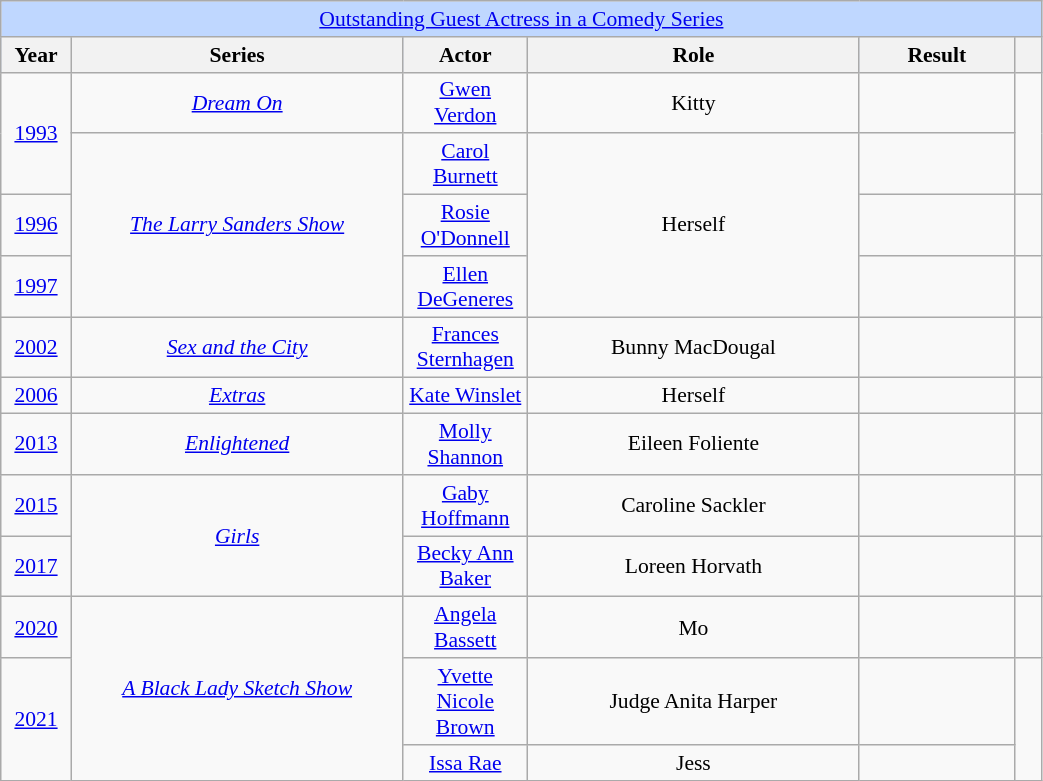<table class="wikitable plainrowheaders" style="text-align: center; font-size: 90%" width=55%>
<tr ---- bgcolor="#bfd7ff">
<td colspan=6 align=center><a href='#'>Outstanding Guest Actress in a Comedy Series</a></td>
</tr>
<tr ---- bgcolor="#bfd7ff">
<th scope="col" style="width:1%;">Year</th>
<th scope="col" style="width:12%;">Series</th>
<th scope="col" style="width:1%;">Actor</th>
<th scope="col" style="width:12%;">Role</th>
<th scope="col" style="width:5%;">Result</th>
<th scope="col" style="width:1%;"></th>
</tr>
<tr>
<td rowspan="2"><a href='#'>1993</a></td>
<td><em><a href='#'>Dream On</a></em></td>
<td><a href='#'>Gwen Verdon</a></td>
<td>Kitty</td>
<td></td>
<td rowspan="2"></td>
</tr>
<tr>
<td rowspan="3"><em><a href='#'>The Larry Sanders Show</a></em></td>
<td><a href='#'>Carol Burnett</a></td>
<td rowspan="3">Herself</td>
<td></td>
</tr>
<tr>
<td><a href='#'>1996</a></td>
<td><a href='#'>Rosie O'Donnell</a></td>
<td></td>
<td></td>
</tr>
<tr>
<td><a href='#'>1997</a></td>
<td><a href='#'>Ellen DeGeneres</a></td>
<td></td>
<td></td>
</tr>
<tr>
<td><a href='#'>2002</a></td>
<td><em><a href='#'>Sex and the City</a></em></td>
<td><a href='#'>Frances Sternhagen</a></td>
<td>Bunny MacDougal</td>
<td></td>
<td></td>
</tr>
<tr>
<td><a href='#'>2006</a></td>
<td><em><a href='#'>Extras</a></em></td>
<td><a href='#'>Kate Winslet</a></td>
<td>Herself</td>
<td></td>
<td></td>
</tr>
<tr>
<td><a href='#'>2013</a></td>
<td><em><a href='#'>Enlightened</a></em></td>
<td><a href='#'>Molly Shannon</a></td>
<td>Eileen Foliente</td>
<td></td>
<td></td>
</tr>
<tr>
<td><a href='#'>2015</a></td>
<td rowspan="2"><a href='#'><em>Girls</em></a></td>
<td><a href='#'>Gaby Hoffmann</a></td>
<td>Caroline Sackler</td>
<td></td>
<td></td>
</tr>
<tr>
<td><a href='#'>2017</a></td>
<td><a href='#'>Becky Ann Baker</a></td>
<td>Loreen Horvath</td>
<td></td>
<td></td>
</tr>
<tr>
<td><a href='#'>2020</a></td>
<td rowspan="3"><em><a href='#'>A Black Lady Sketch Show</a></em></td>
<td><a href='#'>Angela Bassett</a></td>
<td>Mo</td>
<td></td>
<td></td>
</tr>
<tr>
<td rowspan="2"><a href='#'>2021</a></td>
<td><a href='#'>Yvette Nicole Brown</a></td>
<td>Judge Anita Harper</td>
<td></td>
<td rowspan="2"></td>
</tr>
<tr>
<td><a href='#'>Issa Rae</a></td>
<td>Jess</td>
<td></td>
</tr>
</table>
